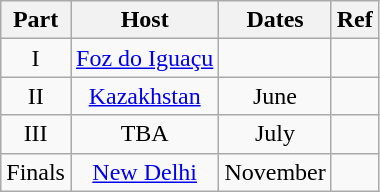<table class="wikitable" style="text-align:center;">
<tr>
<th>Part</th>
<th>Host</th>
<th>Dates</th>
<th>Ref</th>
</tr>
<tr>
<td>I</td>
<td> <a href='#'>Foz do Iguaçu</a></td>
<td></td>
<td></td>
</tr>
<tr>
<td>II</td>
<td> <a href='#'>Kazakhstan</a></td>
<td>June</td>
<td></td>
</tr>
<tr>
<td>III</td>
<td>TBA</td>
<td>July</td>
<td></td>
</tr>
<tr>
<td>Finals</td>
<td> <a href='#'>New Delhi</a></td>
<td>November</td>
<td></td>
</tr>
</table>
